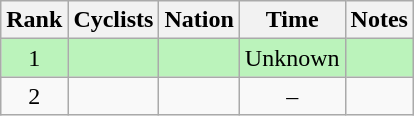<table class="wikitable sortable" style="text-align:center">
<tr>
<th>Rank</th>
<th>Cyclists</th>
<th>Nation</th>
<th>Time</th>
<th>Notes</th>
</tr>
<tr bgcolor=bbf3bb>
<td>1</td>
<td align=left></td>
<td align=left></td>
<td>Unknown</td>
<td></td>
</tr>
<tr>
<td>2</td>
<td align=left></td>
<td align=left></td>
<td>–</td>
<td></td>
</tr>
</table>
